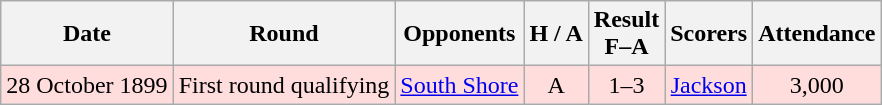<table class="wikitable" style="text-align:center">
<tr>
<th>Date</th>
<th>Round</th>
<th>Opponents</th>
<th>H / A</th>
<th>Result<br>F–A</th>
<th>Scorers</th>
<th>Attendance</th>
</tr>
<tr bgcolor="#ffdddd">
<td>28 October 1899</td>
<td>First round qualifying</td>
<td><a href='#'>South Shore</a></td>
<td>A</td>
<td>1–3</td>
<td><a href='#'>Jackson</a></td>
<td>3,000</td>
</tr>
</table>
